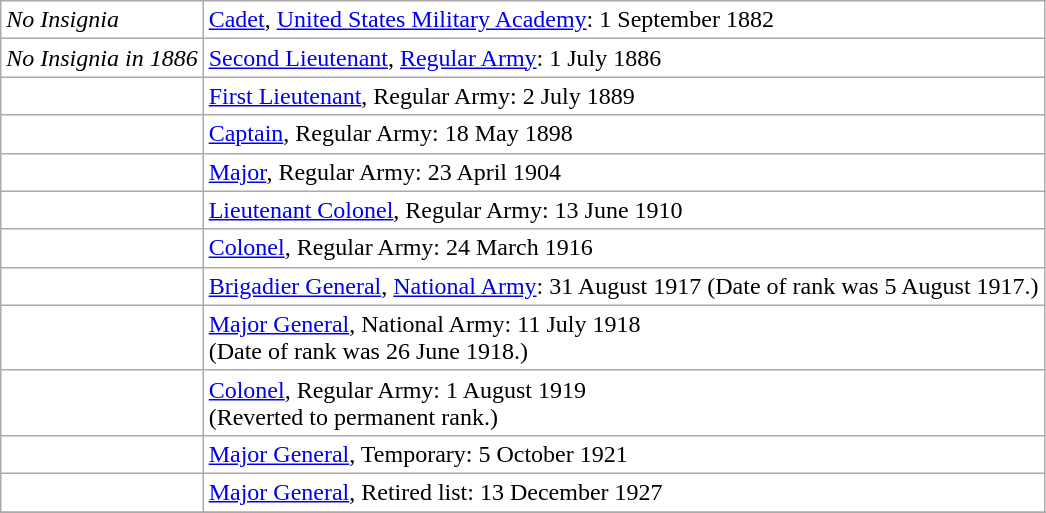<table class="wikitable" style="background:white">
<tr>
<td><em>No Insignia</em></td>
<td><a href='#'>Cadet</a>, <a href='#'>United States Military Academy</a>: 1 September 1882</td>
</tr>
<tr>
<td><em>No Insignia in 1886</em></td>
<td><a href='#'>Second Lieutenant</a>, <a href='#'>Regular Army</a>: 1 July 1886</td>
</tr>
<tr>
<td></td>
<td><a href='#'>First Lieutenant</a>, Regular Army: 2 July 1889</td>
</tr>
<tr>
<td></td>
<td><a href='#'>Captain</a>, Regular Army: 18 May 1898</td>
</tr>
<tr>
<td></td>
<td><a href='#'>Major</a>, Regular Army: 23 April 1904</td>
</tr>
<tr>
<td></td>
<td><a href='#'>Lieutenant Colonel</a>, Regular Army: 13 June 1910</td>
</tr>
<tr>
<td></td>
<td><a href='#'>Colonel</a>, Regular Army: 24 March 1916</td>
</tr>
<tr>
<td></td>
<td><a href='#'>Brigadier General</a>, <a href='#'>National Army</a>: 31 August 1917 (Date of rank was 5 August 1917.)</td>
</tr>
<tr>
<td></td>
<td><a href='#'>Major General</a>, National Army: 11 July 1918<br>(Date of rank was 26 June 1918.)</td>
</tr>
<tr>
<td></td>
<td><a href='#'>Colonel</a>, Regular Army: 1 August 1919<br>(Reverted to permanent rank.)</td>
</tr>
<tr>
<td></td>
<td><a href='#'>Major General</a>, Temporary: 5 October 1921</td>
</tr>
<tr>
<td></td>
<td><a href='#'>Major General</a>, Retired list: 13 December 1927</td>
</tr>
<tr>
</tr>
</table>
